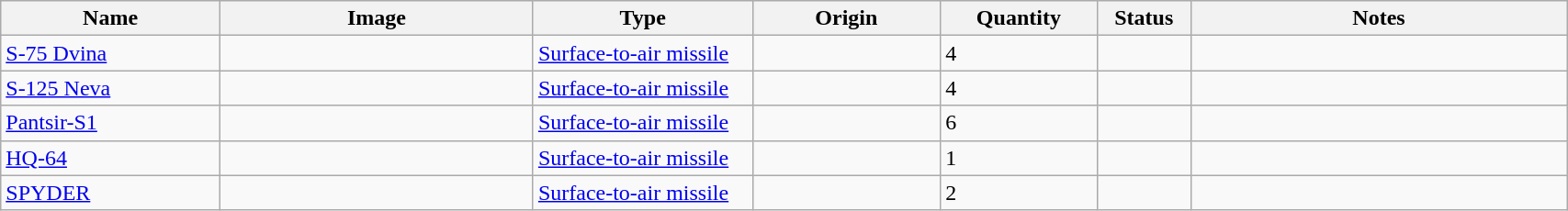<table class="wikitable" style="width:90%;">
<tr>
<th width=14%>Name</th>
<th width=20%>Image</th>
<th width=14%>Type</th>
<th width=12%>Origin</th>
<th width=10%>Quantity</th>
<th width=06%>Status</th>
<th width=24%>Notes</th>
</tr>
<tr>
<td><a href='#'>S-75 Dvina</a></td>
<td></td>
<td><a href='#'>Surface-to-air missile</a></td>
<td></td>
<td>4</td>
<td></td>
<td></td>
</tr>
<tr>
<td><a href='#'>S-125 Neva</a></td>
<td></td>
<td><a href='#'>Surface-to-air missile</a></td>
<td></td>
<td>4</td>
<td></td>
<td></td>
</tr>
<tr>
<td><a href='#'>Pantsir-S1</a></td>
<td></td>
<td><a href='#'>Surface-to-air missile</a></td>
<td></td>
<td>6</td>
<td></td>
<td></td>
</tr>
<tr>
<td><a href='#'>HQ-64</a></td>
<td></td>
<td><a href='#'>Surface-to-air missile</a></td>
<td></td>
<td>1</td>
<td></td>
</tr>
<tr>
<td><a href='#'>SPYDER</a></td>
<td></td>
<td><a href='#'>Surface-to-air missile</a></td>
<td></td>
<td>2</td>
<td></td>
<td></td>
</tr>
</table>
